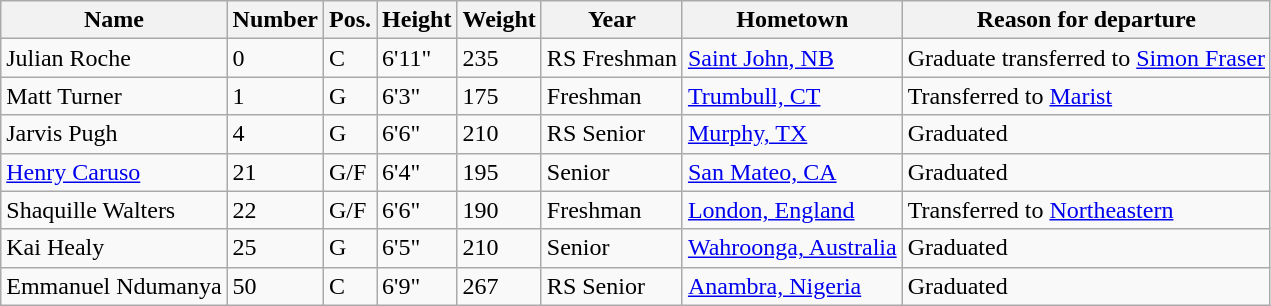<table class="wikitable sortable" border="1">
<tr>
<th>Name</th>
<th>Number</th>
<th>Pos.</th>
<th>Height</th>
<th>Weight</th>
<th>Year</th>
<th>Hometown</th>
<th class="unsortable">Reason for departure</th>
</tr>
<tr>
<td>Julian Roche</td>
<td>0</td>
<td>C</td>
<td>6'11"</td>
<td>235</td>
<td>RS Freshman</td>
<td><a href='#'>Saint John, NB</a></td>
<td>Graduate transferred to <a href='#'>Simon Fraser</a></td>
</tr>
<tr>
<td>Matt Turner</td>
<td>1</td>
<td>G</td>
<td>6'3"</td>
<td>175</td>
<td>Freshman</td>
<td><a href='#'>Trumbull, CT</a></td>
<td>Transferred to <a href='#'>Marist</a></td>
</tr>
<tr>
<td>Jarvis Pugh</td>
<td>4</td>
<td>G</td>
<td>6'6"</td>
<td>210</td>
<td>RS Senior</td>
<td><a href='#'>Murphy, TX</a></td>
<td>Graduated</td>
</tr>
<tr>
<td><a href='#'>Henry Caruso</a></td>
<td>21</td>
<td>G/F</td>
<td>6'4"</td>
<td>195</td>
<td>Senior</td>
<td><a href='#'>San Mateo, CA</a></td>
<td>Graduated</td>
</tr>
<tr>
<td>Shaquille Walters</td>
<td>22</td>
<td>G/F</td>
<td>6'6"</td>
<td>190</td>
<td>Freshman</td>
<td><a href='#'>London, England</a></td>
<td>Transferred to <a href='#'>Northeastern</a></td>
</tr>
<tr>
<td>Kai Healy</td>
<td>25</td>
<td>G</td>
<td>6'5"</td>
<td>210</td>
<td>Senior</td>
<td><a href='#'>Wahroonga, Australia</a></td>
<td>Graduated</td>
</tr>
<tr>
<td>Emmanuel Ndumanya</td>
<td>50</td>
<td>C</td>
<td>6'9"</td>
<td>267</td>
<td>RS Senior</td>
<td><a href='#'>Anambra, Nigeria</a></td>
<td>Graduated</td>
</tr>
</table>
